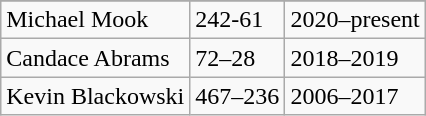<table class="wikitable">
<tr>
</tr>
<tr>
<td>Michael Mook</td>
<td>242-61</td>
<td>2020–present</td>
</tr>
<tr>
<td>Candace Abrams</td>
<td>72–28</td>
<td>2018–2019</td>
</tr>
<tr>
<td>Kevin Blackowski</td>
<td>467–236</td>
<td>2006–2017</td>
</tr>
</table>
